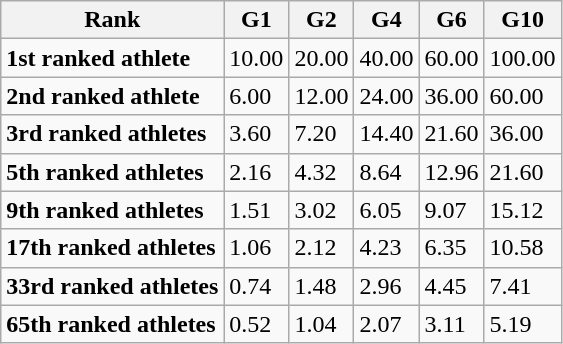<table class="wikitable">
<tr>
<th>Rank</th>
<th>G1</th>
<th>G2</th>
<th>G4</th>
<th>G6</th>
<th>G10</th>
</tr>
<tr>
<td><strong>1st ranked athlete</strong></td>
<td>10.00</td>
<td>20.00</td>
<td>40.00</td>
<td>60.00</td>
<td>100.00</td>
</tr>
<tr>
<td><strong>2nd ranked athlete</strong></td>
<td>6.00</td>
<td>12.00</td>
<td>24.00</td>
<td>36.00</td>
<td>60.00</td>
</tr>
<tr>
<td><strong>3rd ranked athletes</strong></td>
<td>3.60</td>
<td>7.20</td>
<td>14.40</td>
<td>21.60</td>
<td>36.00</td>
</tr>
<tr>
<td><strong>5th ranked athletes</strong></td>
<td>2.16</td>
<td>4.32</td>
<td>8.64</td>
<td>12.96</td>
<td>21.60</td>
</tr>
<tr>
<td><strong>9th ranked athletes</strong></td>
<td>1.51</td>
<td>3.02</td>
<td>6.05</td>
<td>9.07</td>
<td>15.12</td>
</tr>
<tr>
<td><strong>17th ranked athletes</strong></td>
<td>1.06</td>
<td>2.12</td>
<td>4.23</td>
<td>6.35</td>
<td>10.58</td>
</tr>
<tr>
<td><strong>33rd ranked athletes</strong></td>
<td>0.74</td>
<td>1.48</td>
<td>2.96</td>
<td>4.45</td>
<td>7.41</td>
</tr>
<tr>
<td><strong>65th ranked athletes</strong></td>
<td>0.52</td>
<td>1.04</td>
<td>2.07</td>
<td>3.11</td>
<td>5.19</td>
</tr>
</table>
